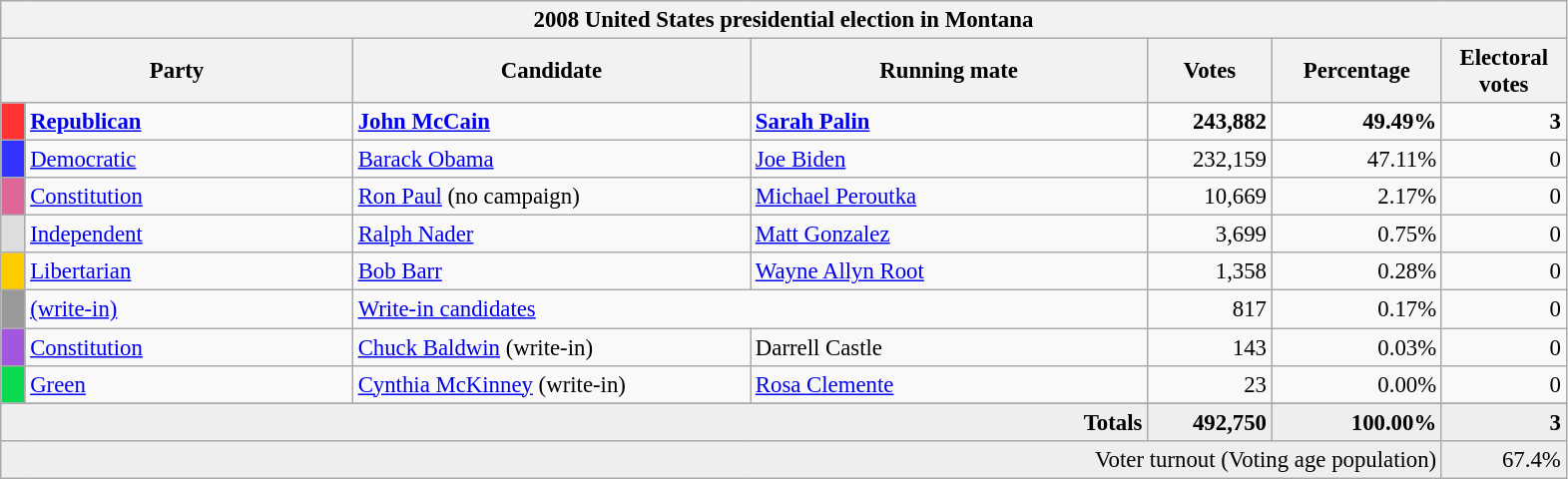<table class="wikitable" style="font-size: 95%;">
<tr>
<th colspan="7">2008 United States presidential election in Montana</th>
</tr>
<tr>
<th colspan="2" style="width: 15em">Party</th>
<th style="width: 17em">Candidate</th>
<th style="width: 17em">Running mate</th>
<th style="width: 5em">Votes</th>
<th style="width: 7em">Percentage</th>
<th style="width: 5em">Electoral votes</th>
</tr>
<tr>
<th style="background-color:#FF3333; width: 3px"></th>
<td style="width: 130px"><strong><a href='#'>Republican</a></strong></td>
<td><strong><a href='#'>John McCain</a></strong></td>
<td><strong><a href='#'>Sarah Palin</a></strong></td>
<td align="right"><strong>243,882</strong></td>
<td align="right"><strong>49.49%</strong></td>
<td align="right"><strong>3</strong></td>
</tr>
<tr>
<th style="background-color:#3333FF; width: 3px"></th>
<td style="width: 130px"><a href='#'>Democratic</a></td>
<td><a href='#'>Barack Obama</a></td>
<td><a href='#'>Joe Biden</a></td>
<td align="right">232,159</td>
<td align="right">47.11%</td>
<td align="right">0</td>
</tr>
<tr>
<th style="background-color:#DE6699; width: 3px"></th>
<td style="width: 130px"><a href='#'>Constitution</a></td>
<td><a href='#'>Ron Paul</a> (no campaign)</td>
<td><a href='#'>Michael Peroutka</a></td>
<td align="right">10,669</td>
<td align="right">2.17%</td>
<td align="right">0</td>
</tr>
<tr>
<th style="background-color:#DDDDDD; width: 3px"></th>
<td style="width: 130px"><a href='#'>Independent</a></td>
<td><a href='#'>Ralph Nader</a></td>
<td><a href='#'>Matt Gonzalez</a></td>
<td align="right">3,699</td>
<td align="right">0.75%</td>
<td align="right">0</td>
</tr>
<tr>
<th style="background-color:#FFCC00; width: 3px"></th>
<td style="width: 130px"><a href='#'>Libertarian</a></td>
<td><a href='#'>Bob Barr</a></td>
<td><a href='#'>Wayne Allyn Root</a></td>
<td align="right">1,358</td>
<td align="right">0.28%</td>
<td align="right">0</td>
</tr>
<tr>
<th style="background-color:#999999; width: 3px"></th>
<td style="width: 130px"><a href='#'>(write-in)</a></td>
<td colspan="2"><a href='#'>Write-in candidates</a></td>
<td align="right">817</td>
<td align="right">0.17%</td>
<td align="right">0</td>
</tr>
<tr>
<th style="background-color:#A356DE; width: 3px"></th>
<td style="width: 130px"><a href='#'>Constitution</a></td>
<td><a href='#'>Chuck Baldwin</a> (write-in)</td>
<td>Darrell Castle</td>
<td align="right">143</td>
<td align="right">0.03%</td>
<td align="right">0</td>
</tr>
<tr>
<th style="background-color:#0BDA51; width: 3px"></th>
<td style="width: 130px"><a href='#'>Green</a></td>
<td><a href='#'>Cynthia McKinney</a> (write-in)</td>
<td><a href='#'>Rosa Clemente</a></td>
<td align="right">23</td>
<td align="right">0.00%</td>
<td align="right">0</td>
</tr>
<tr>
</tr>
<tr bgcolor="#EEEEEE">
<td colspan="4" align="right"><strong>Totals</strong></td>
<td align="right"><strong>492,750</strong></td>
<td align="right"><strong>100.00%</strong></td>
<td align="right"><strong>3</strong></td>
</tr>
<tr bgcolor="#EEEEEE">
<td colspan="6" align="right">Voter turnout (Voting age population)</td>
<td colspan="1" align="right">67.4%</td>
</tr>
</table>
